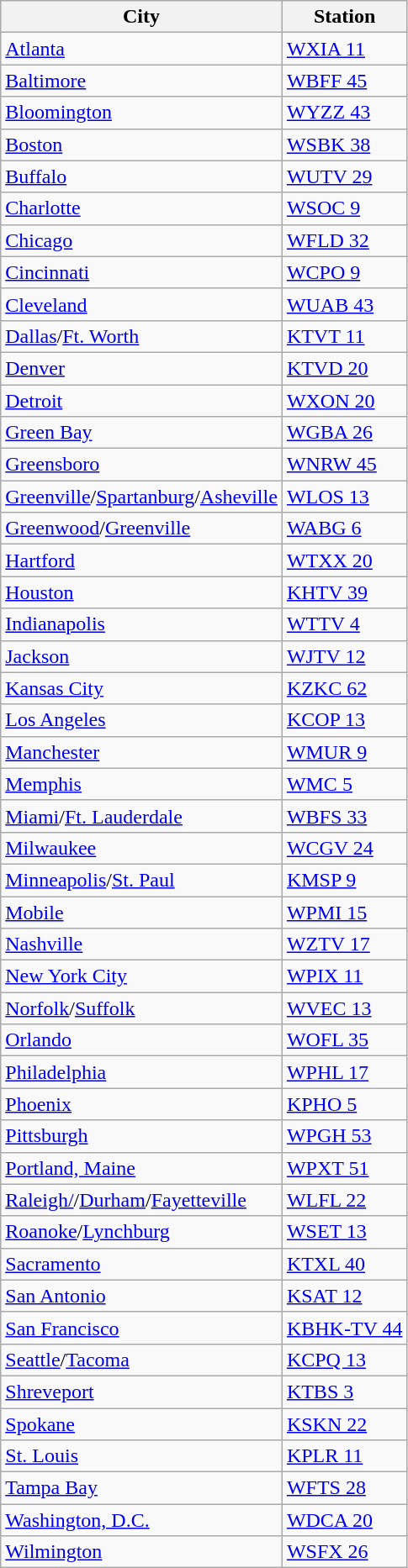<table class="wikitable">
<tr>
<th>City</th>
<th>Station</th>
</tr>
<tr>
<td><a href='#'>Atlanta</a></td>
<td><a href='#'>WXIA 11</a></td>
</tr>
<tr>
<td><a href='#'>Baltimore</a></td>
<td><a href='#'>WBFF 45</a></td>
</tr>
<tr>
<td><a href='#'>Bloomington</a></td>
<td><a href='#'>WYZZ 43</a></td>
</tr>
<tr>
<td><a href='#'>Boston</a></td>
<td><a href='#'>WSBK 38</a></td>
</tr>
<tr>
<td><a href='#'>Buffalo</a></td>
<td><a href='#'>WUTV 29</a></td>
</tr>
<tr>
<td><a href='#'>Charlotte</a></td>
<td><a href='#'>WSOC 9</a></td>
</tr>
<tr>
<td><a href='#'>Chicago</a></td>
<td><a href='#'>WFLD 32</a></td>
</tr>
<tr>
<td><a href='#'>Cincinnati</a></td>
<td><a href='#'>WCPO 9</a></td>
</tr>
<tr>
<td><a href='#'>Cleveland</a></td>
<td><a href='#'>WUAB 43</a></td>
</tr>
<tr>
<td><a href='#'>Dallas</a>/<a href='#'>Ft. Worth</a></td>
<td><a href='#'>KTVT 11</a></td>
</tr>
<tr>
<td><a href='#'>Denver</a></td>
<td><a href='#'>KTVD 20</a></td>
</tr>
<tr>
<td><a href='#'>Detroit</a></td>
<td><a href='#'>WXON 20</a></td>
</tr>
<tr>
<td><a href='#'>Green Bay</a></td>
<td><a href='#'>WGBA 26</a></td>
</tr>
<tr>
<td><a href='#'>Greensboro</a></td>
<td><a href='#'>WNRW 45</a></td>
</tr>
<tr>
<td><a href='#'>Greenville</a>/<a href='#'>Spartanburg</a>/<a href='#'>Asheville</a></td>
<td><a href='#'>WLOS 13</a></td>
</tr>
<tr>
<td><a href='#'>Greenwood</a>/<a href='#'>Greenville</a></td>
<td><a href='#'>WABG 6</a></td>
</tr>
<tr>
<td><a href='#'>Hartford</a></td>
<td><a href='#'>WTXX 20</a></td>
</tr>
<tr>
<td><a href='#'>Houston</a></td>
<td><a href='#'>KHTV 39</a></td>
</tr>
<tr>
<td><a href='#'>Indianapolis</a></td>
<td><a href='#'>WTTV 4</a></td>
</tr>
<tr>
<td><a href='#'>Jackson</a></td>
<td><a href='#'>WJTV 12</a></td>
</tr>
<tr>
<td><a href='#'>Kansas City</a></td>
<td><a href='#'>KZKC 62</a></td>
</tr>
<tr>
<td><a href='#'>Los Angeles</a></td>
<td><a href='#'>KCOP 13</a></td>
</tr>
<tr>
<td><a href='#'>Manchester</a></td>
<td><a href='#'>WMUR 9</a></td>
</tr>
<tr>
<td><a href='#'>Memphis</a></td>
<td><a href='#'>WMC 5</a></td>
</tr>
<tr>
<td><a href='#'>Miami</a>/<a href='#'>Ft. Lauderdale</a></td>
<td><a href='#'>WBFS 33</a></td>
</tr>
<tr>
<td><a href='#'>Milwaukee</a></td>
<td><a href='#'>WCGV 24</a></td>
</tr>
<tr>
<td><a href='#'>Minneapolis</a>/<a href='#'>St. Paul</a></td>
<td><a href='#'>KMSP 9</a></td>
</tr>
<tr>
<td><a href='#'>Mobile</a></td>
<td><a href='#'>WPMI 15</a></td>
</tr>
<tr>
<td><a href='#'>Nashville</a></td>
<td><a href='#'>WZTV 17</a></td>
</tr>
<tr>
<td><a href='#'>New York City</a></td>
<td><a href='#'>WPIX 11</a></td>
</tr>
<tr>
<td><a href='#'>Norfolk</a>/<a href='#'>Suffolk</a></td>
<td><a href='#'>WVEC 13</a></td>
</tr>
<tr>
<td><a href='#'>Orlando</a></td>
<td><a href='#'>WOFL 35</a></td>
</tr>
<tr>
<td><a href='#'>Philadelphia</a></td>
<td><a href='#'>WPHL 17</a></td>
</tr>
<tr>
<td><a href='#'>Phoenix</a></td>
<td><a href='#'>KPHO 5</a></td>
</tr>
<tr>
<td><a href='#'>Pittsburgh</a></td>
<td><a href='#'>WPGH 53</a></td>
</tr>
<tr>
<td><a href='#'>Portland, Maine</a></td>
<td><a href='#'>WPXT 51</a></td>
</tr>
<tr>
<td><a href='#'>Raleigh/</a>/<a href='#'>Durham</a>/<a href='#'>Fayetteville</a></td>
<td><a href='#'>WLFL 22</a></td>
</tr>
<tr>
<td><a href='#'>Roanoke</a>/<a href='#'>Lynchburg</a></td>
<td><a href='#'>WSET 13</a></td>
</tr>
<tr>
<td><a href='#'>Sacramento</a></td>
<td><a href='#'>KTXL 40</a></td>
</tr>
<tr>
<td><a href='#'>San Antonio</a></td>
<td><a href='#'>KSAT 12</a></td>
</tr>
<tr>
<td><a href='#'>San Francisco</a></td>
<td><a href='#'>KBHK-TV 44</a></td>
</tr>
<tr>
<td><a href='#'>Seattle</a>/<a href='#'>Tacoma</a></td>
<td><a href='#'>KCPQ 13</a></td>
</tr>
<tr>
<td><a href='#'>Shreveport</a></td>
<td><a href='#'>KTBS 3</a></td>
</tr>
<tr>
<td><a href='#'>Spokane</a></td>
<td><a href='#'>KSKN 22</a></td>
</tr>
<tr>
<td><a href='#'>St. Louis</a></td>
<td><a href='#'>KPLR 11</a></td>
</tr>
<tr>
<td><a href='#'>Tampa Bay</a></td>
<td><a href='#'>WFTS 28</a></td>
</tr>
<tr>
<td><a href='#'>Washington, D.C.</a></td>
<td><a href='#'>WDCA 20</a></td>
</tr>
<tr>
<td><a href='#'>Wilmington</a></td>
<td><a href='#'>WSFX 26</a></td>
</tr>
</table>
